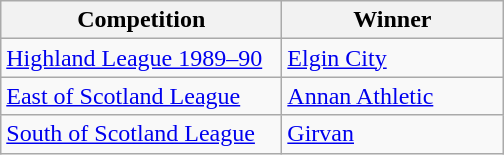<table class="wikitable">
<tr>
<th width=180>Competition</th>
<th width=140>Winner</th>
</tr>
<tr>
<td><a href='#'>Highland League 1989–90</a></td>
<td><a href='#'>Elgin City</a></td>
</tr>
<tr>
<td><a href='#'>East of Scotland League</a></td>
<td><a href='#'>Annan Athletic</a></td>
</tr>
<tr>
<td><a href='#'>South of Scotland League</a></td>
<td><a href='#'>Girvan</a></td>
</tr>
</table>
